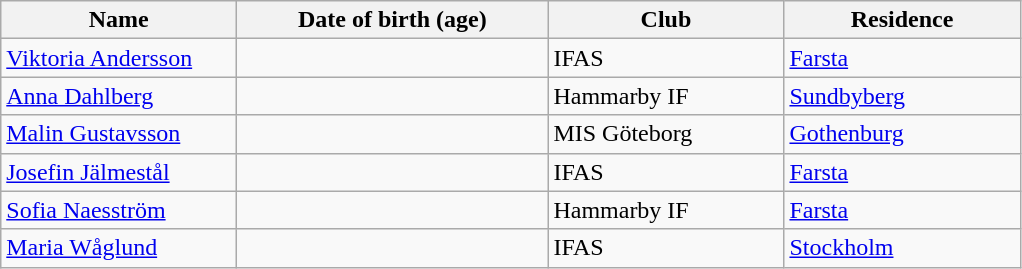<table class="wikitable">
<tr>
<th width=150>Name</th>
<th width=200>Date of birth (age)</th>
<th width=150>Club</th>
<th width=150>Residence</th>
</tr>
<tr>
<td><a href='#'>Viktoria Andersson</a></td>
<td></td>
<td>IFAS</td>
<td><a href='#'>Farsta</a></td>
</tr>
<tr>
<td><a href='#'>Anna Dahlberg</a></td>
<td></td>
<td>Hammarby IF</td>
<td><a href='#'>Sundbyberg</a></td>
</tr>
<tr>
<td><a href='#'>Malin Gustavsson</a></td>
<td></td>
<td>MIS Göteborg</td>
<td><a href='#'>Gothenburg</a></td>
</tr>
<tr>
<td><a href='#'>Josefin Jälmestål</a></td>
<td></td>
<td>IFAS</td>
<td><a href='#'>Farsta</a></td>
</tr>
<tr>
<td><a href='#'>Sofia Naesström</a></td>
<td></td>
<td>Hammarby IF</td>
<td><a href='#'>Farsta</a></td>
</tr>
<tr>
<td><a href='#'>Maria Wåglund</a></td>
<td></td>
<td>IFAS</td>
<td><a href='#'>Stockholm</a></td>
</tr>
</table>
